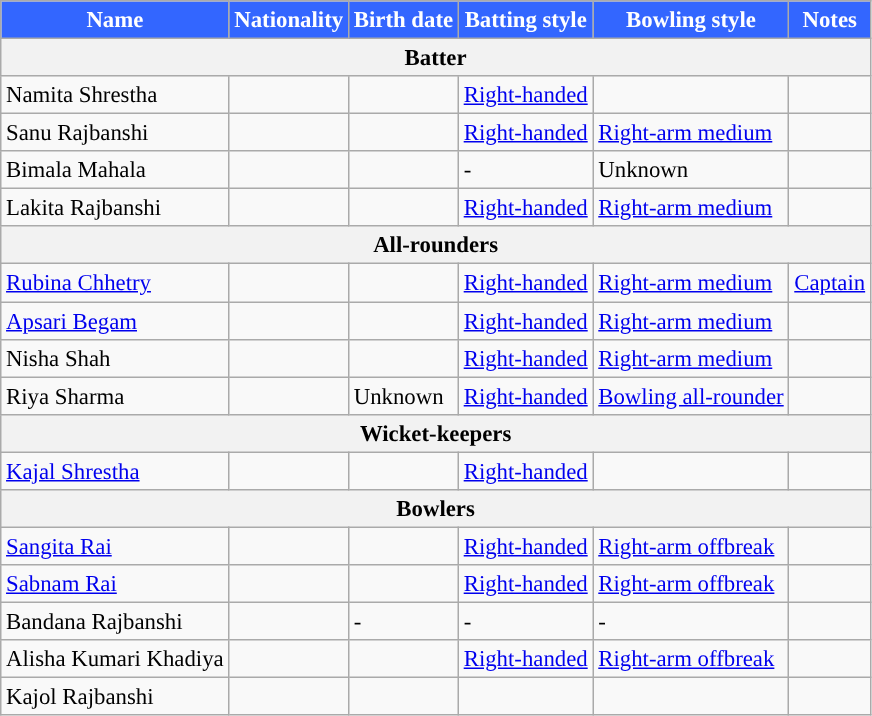<table class="wikitable" style="font-size:95%;">
<tr>
<th style="background:#36F; color:white; text-align:centre;">Name</th>
<th style="background:#36F; color:white; text-align:centre;">Nationality</th>
<th style="background:#36F; color:white; text-align:centre;">Birth date</th>
<th style="background:#36F; color:white; text-align:centre;">Batting style</th>
<th style="background:#36F; color:white; text-align:centre;">Bowling style</th>
<th style="background:#36F; color:white; text-align:centre;">Notes</th>
</tr>
<tr>
<th colspan="6">Batter</th>
</tr>
<tr>
<td>Namita Shrestha</td>
<td></td>
<td></td>
<td><a href='#'>Right-handed</a></td>
<td></td>
<td></td>
</tr>
<tr>
<td>Sanu Rajbanshi</td>
<td></td>
<td></td>
<td><a href='#'>Right-handed</a></td>
<td><a href='#'>Right-arm medium</a></td>
<td></td>
</tr>
<tr>
<td>Bimala Mahala</td>
<td></td>
<td></td>
<td>-</td>
<td>Unknown</td>
<td></td>
</tr>
<tr>
<td>Lakita Rajbanshi</td>
<td></td>
<td></td>
<td><a href='#'>Right-handed</a></td>
<td><a href='#'>Right-arm medium</a></td>
<td></td>
</tr>
<tr>
<th colspan="6">All-rounders</th>
</tr>
<tr>
<td><a href='#'>Rubina Chhetry</a></td>
<td></td>
<td></td>
<td><a href='#'>Right-handed</a></td>
<td><a href='#'>Right-arm medium</a></td>
<td><a href='#'>Captain</a></td>
</tr>
<tr>
<td><a href='#'>Apsari Begam</a></td>
<td></td>
<td></td>
<td><a href='#'>Right-handed</a></td>
<td><a href='#'>Right-arm medium</a></td>
<td></td>
</tr>
<tr>
<td>Nisha Shah</td>
<td></td>
<td></td>
<td><a href='#'>Right-handed</a></td>
<td><a href='#'>Right-arm medium</a></td>
<td></td>
</tr>
<tr>
<td>Riya Sharma</td>
<td></td>
<td>Unknown</td>
<td><a href='#'>Right-handed</a></td>
<td><a href='#'>Bowling all-rounder</a></td>
<td></td>
</tr>
<tr>
<th colspan="6">Wicket-keepers</th>
</tr>
<tr>
<td><a href='#'>Kajal Shrestha</a></td>
<td></td>
<td></td>
<td><a href='#'>Right-handed</a></td>
<td></td>
</tr>
<tr>
<th colspan="6">Bowlers</th>
</tr>
<tr>
<td><a href='#'>Sangita Rai</a></td>
<td></td>
<td></td>
<td><a href='#'>Right-handed</a></td>
<td><a href='#'>Right-arm offbreak</a></td>
<td></td>
</tr>
<tr>
<td><a href='#'>Sabnam Rai</a></td>
<td></td>
<td></td>
<td><a href='#'>Right-handed</a></td>
<td><a href='#'>Right-arm offbreak</a></td>
<td></td>
</tr>
<tr>
<td>Bandana Rajbanshi</td>
<td></td>
<td>-</td>
<td>-</td>
<td>-</td>
<td></td>
</tr>
<tr>
<td>Alisha Kumari Khadiya</td>
<td></td>
<td></td>
<td><a href='#'>Right-handed</a></td>
<td><a href='#'>Right-arm offbreak</a></td>
<td></td>
</tr>
<tr>
<td>Kajol Rajbanshi</td>
<td></td>
<td></td>
<td></td>
<td></td>
<td></td>
</tr>
</table>
